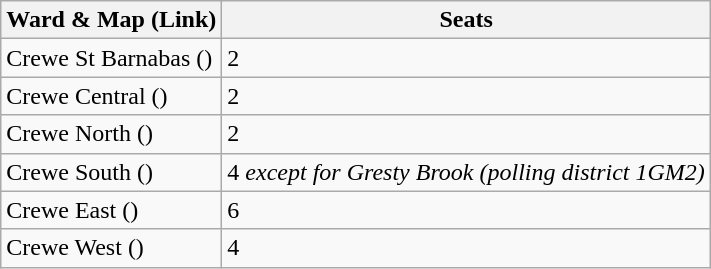<table class="wikitable sortable">
<tr>
<th>Ward & Map (Link)</th>
<th>Seats</th>
</tr>
<tr>
<td>Crewe St Barnabas ()</td>
<td>2</td>
</tr>
<tr>
<td>Crewe Central ()</td>
<td>2</td>
</tr>
<tr>
<td>Crewe North ()</td>
<td>2</td>
</tr>
<tr>
<td>Crewe South ()</td>
<td>4 <em>except for Gresty Brook (polling district 1GM2)</em></td>
</tr>
<tr>
<td>Crewe East ()</td>
<td>6</td>
</tr>
<tr>
<td>Crewe West ()</td>
<td>4</td>
</tr>
</table>
